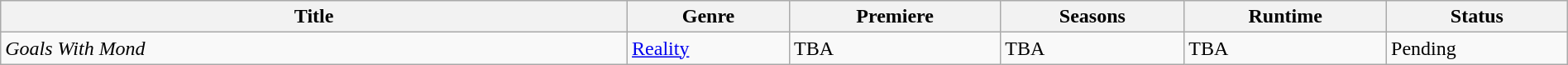<table class="wikitable sortable" style="width:100%;">
<tr>
<th scope="col" style="width:40%;">Title</th>
<th>Genre</th>
<th>Premiere</th>
<th>Seasons</th>
<th>Runtime</th>
<th>Status</th>
</tr>
<tr>
<td><em>Goals With Mond</em></td>
<td><a href='#'>Reality</a></td>
<td>TBA</td>
<td>TBA</td>
<td>TBA</td>
<td>Pending</td>
</tr>
</table>
